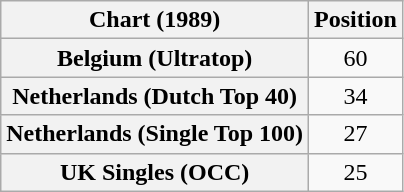<table class="wikitable sortable plainrowheaders" style="text-align:center">
<tr>
<th scope="col">Chart (1989)</th>
<th scope="col">Position</th>
</tr>
<tr>
<th scope="row">Belgium (Ultratop)</th>
<td>60</td>
</tr>
<tr>
<th scope="row">Netherlands (Dutch Top 40)</th>
<td>34</td>
</tr>
<tr>
<th scope="row">Netherlands (Single Top 100)</th>
<td>27</td>
</tr>
<tr>
<th scope="row">UK Singles (OCC)</th>
<td>25</td>
</tr>
</table>
